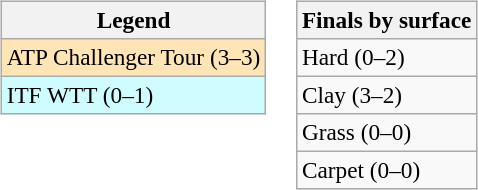<table>
<tr valign=top>
<td><br><table class=wikitable style=font-size:97%>
<tr>
<th>Legend</th>
</tr>
<tr style="background:moccasin;">
<td>ATP Challenger Tour (3–3)</td>
</tr>
<tr style="background:#cffcff;">
<td>ITF WTT (0–1)</td>
</tr>
</table>
</td>
<td><br><table class=wikitable style=font-size:97%>
<tr>
<th>Finals by surface</th>
</tr>
<tr>
<td>Hard (0–2)</td>
</tr>
<tr>
<td>Clay (3–2)</td>
</tr>
<tr>
<td>Grass (0–0)</td>
</tr>
<tr>
<td>Carpet (0–0)</td>
</tr>
</table>
</td>
</tr>
</table>
